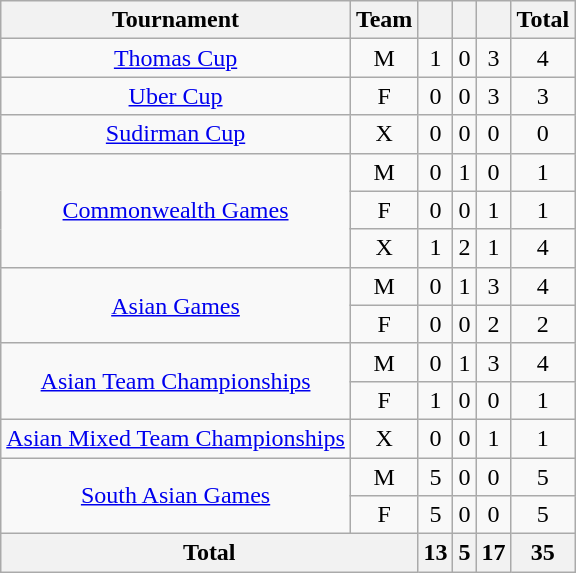<table class="wikitable sortable" style="text-align:center">
<tr>
<th>Tournament</th>
<th>Team</th>
<th></th>
<th></th>
<th></th>
<th>Total</th>
</tr>
<tr>
<td><a href='#'>Thomas Cup</a></td>
<td>M</td>
<td>1</td>
<td>0</td>
<td>3</td>
<td>4</td>
</tr>
<tr>
<td><a href='#'>Uber Cup</a></td>
<td>F</td>
<td>0</td>
<td>0</td>
<td>3</td>
<td>3</td>
</tr>
<tr>
<td><a href='#'>Sudirman Cup</a></td>
<td>X</td>
<td>0</td>
<td>0</td>
<td>0</td>
<td>0</td>
</tr>
<tr>
<td rowspan=3><a href='#'>Commonwealth Games</a></td>
<td>M</td>
<td>0</td>
<td>1</td>
<td>0</td>
<td>1</td>
</tr>
<tr>
<td>F</td>
<td>0</td>
<td>0</td>
<td>1</td>
<td>1</td>
</tr>
<tr>
<td>X</td>
<td>1</td>
<td>2</td>
<td>1</td>
<td>4</td>
</tr>
<tr>
<td rowspan=2><a href='#'>Asian Games</a></td>
<td>M</td>
<td>0</td>
<td>1</td>
<td>3</td>
<td>4</td>
</tr>
<tr>
<td>F</td>
<td>0</td>
<td>0</td>
<td>2</td>
<td>2</td>
</tr>
<tr>
<td rowspan=2><a href='#'>Asian Team Championships</a></td>
<td>M</td>
<td>0</td>
<td>1</td>
<td>3</td>
<td>4</td>
</tr>
<tr>
<td>F</td>
<td>1</td>
<td>0</td>
<td>0</td>
<td>1</td>
</tr>
<tr>
<td><a href='#'>Asian Mixed Team Championships</a></td>
<td>X</td>
<td>0</td>
<td>0</td>
<td>1</td>
<td>1</td>
</tr>
<tr>
<td rowspan=2><a href='#'>South Asian Games</a></td>
<td>M</td>
<td>5</td>
<td>0</td>
<td>0</td>
<td>5</td>
</tr>
<tr>
<td>F</td>
<td>5</td>
<td>0</td>
<td>0</td>
<td>5</td>
</tr>
<tr>
<th colspan=2>Total</th>
<th>13</th>
<th>5</th>
<th>17</th>
<th>35</th>
</tr>
</table>
